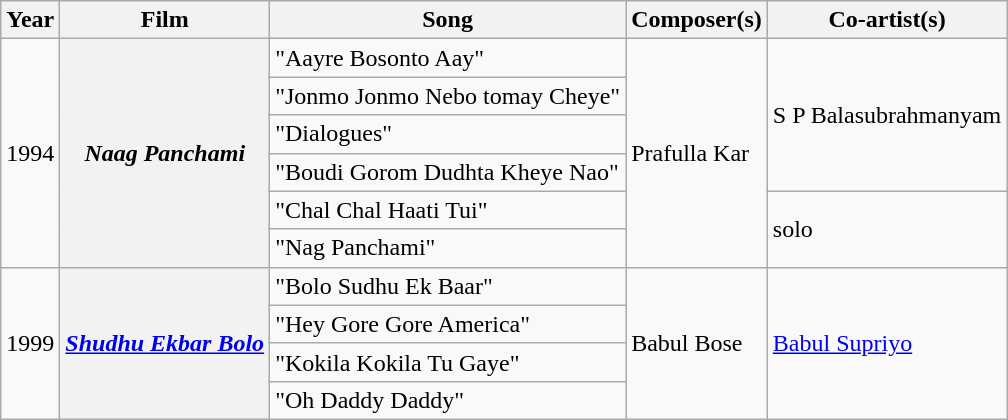<table class="wikitable">
<tr>
<th>Year</th>
<th>Film</th>
<th>Song</th>
<th>Composer(s)</th>
<th>Co-artist(s)</th>
</tr>
<tr>
<td rowspan=6>1994</td>
<th Rowspan=6><em>Naag Panchami</em></th>
<td>"Aayre Bosonto Aay"</td>
<td rowspan=6>Prafulla Kar</td>
<td rowspan=4>S P Balasubrahmanyam</td>
</tr>
<tr>
<td>"Jonmo Jonmo Nebo tomay Cheye"</td>
</tr>
<tr>
<td>"Dialogues"</td>
</tr>
<tr>
<td>"Boudi Gorom Dudhta Kheye Nao"</td>
</tr>
<tr>
<td>"Chal Chal Haati Tui"</td>
<td rowspan=2>solo</td>
</tr>
<tr>
<td>"Nag Panchami"</td>
</tr>
<tr>
<td rowspan="4">1999</td>
<th rowspan="4"><em><a href='#'>Shudhu Ekbar Bolo</a></em></th>
<td>"Bolo Sudhu Ek Baar"</td>
<td rowspan="4">Babul Bose</td>
<td rowspan="4"><a href='#'>Babul Supriyo</a></td>
</tr>
<tr>
<td>"Hey Gore Gore America"</td>
</tr>
<tr>
<td>"Kokila Kokila Tu Gaye"</td>
</tr>
<tr>
<td>"Oh Daddy Daddy"</td>
</tr>
</table>
